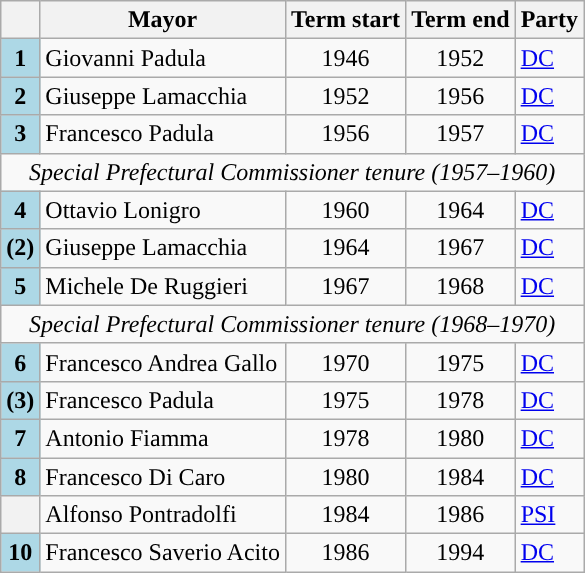<table class="wikitable">
<tr>
<th class=unsortable> </th>
<th>Mayor</th>
<th>Term start</th>
<th>Term end</th>
<th>Party</th>
</tr>
<tr>
<th style="background:#ADD8E6;">1</th>
<td>Giovanni Padula</td>
<td align=center>1946</td>
<td align=center>1952</td>
<td><a href='#'>DC</a></td>
</tr>
<tr>
<th style="background:#ADD8E6;">2</th>
<td>Giuseppe Lamacchia</td>
<td align=center>1952</td>
<td align=center>1956</td>
<td><a href='#'>DC</a></td>
</tr>
<tr>
<th style="background:#ADD8E6;">3</th>
<td>Francesco Padula</td>
<td align=center>1956</td>
<td align=center>1957</td>
<td><a href='#'>DC</a></td>
</tr>
<tr>
<td colspan=5 align=center><em>Special Prefectural Commissioner tenure (1957–1960)</em></td>
</tr>
<tr>
<th style="background:#ADD8E6;">4</th>
<td>Ottavio Lonigro</td>
<td align=center>1960</td>
<td align=center>1964</td>
<td><a href='#'>DC</a></td>
</tr>
<tr>
<th style="background:#ADD8E6;">(2)</th>
<td>Giuseppe Lamacchia</td>
<td align=center>1964</td>
<td align=center>1967</td>
<td><a href='#'>DC</a></td>
</tr>
<tr>
<th style="background:#ADD8E6;">5</th>
<td>Michele De Ruggieri</td>
<td align=center>1967</td>
<td align=center>1968</td>
<td><a href='#'>DC</a></td>
</tr>
<tr>
<td colspan=5 align=center><em>Special Prefectural Commissioner tenure (1968–1970)</em></td>
</tr>
<tr>
<th style="background:#ADD8E6;">6</th>
<td>Francesco Andrea Gallo</td>
<td align=center>1970</td>
<td align=center>1975</td>
<td><a href='#'>DC</a></td>
</tr>
<tr>
<th style="background:#ADD8E6;">(3)</th>
<td>Francesco Padula</td>
<td align=center>1975</td>
<td align=center>1978</td>
<td><a href='#'>DC</a></td>
</tr>
<tr>
<th style="background:#ADD8E6;">7</th>
<td>Antonio Fiamma</td>
<td align=center>1978</td>
<td align=center>1980</td>
<td><a href='#'>DC</a></td>
</tr>
<tr>
<th style="background:#ADD8E6;">8</th>
<td>Francesco Di Caro</td>
<td align=center>1980</td>
<td align=center>1984</td>
<td><a href='#'>DC</a></td>
</tr>
<tr>
<th style="background:"></th>
<td>Alfonso Pontradolfi</td>
<td align=center>1984</td>
<td align=center>1986</td>
<td><a href='#'>PSI</a></td>
</tr>
<tr>
<th style="background:#ADD8E6;">10</th>
<td>Francesco Saverio Acito</td>
<td align=center>1986</td>
<td align=center>1994</td>
<td><a href='#'>DC</a></td>
</tr>
</table>
